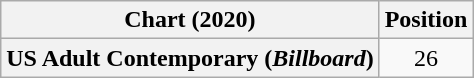<table class="wikitable plainrowheaders" style="text-align:center">
<tr>
<th scope="col">Chart (2020)</th>
<th scope="col">Position</th>
</tr>
<tr>
<th scope="row">US Adult Contemporary (<em>Billboard</em>)</th>
<td>26</td>
</tr>
</table>
